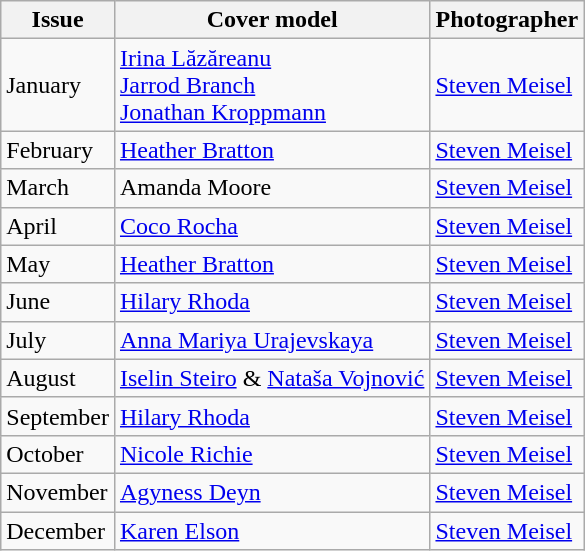<table class="sortable wikitable">
<tr>
<th>Issue</th>
<th>Cover model</th>
<th>Photographer</th>
</tr>
<tr>
<td>January</td>
<td><a href='#'>Irina Lăzăreanu</a><br><a href='#'>Jarrod Branch</a><br><a href='#'>Jonathan Kroppmann</a></td>
<td><a href='#'>Steven Meisel</a></td>
</tr>
<tr>
<td>February</td>
<td><a href='#'>Heather Bratton</a></td>
<td><a href='#'>Steven Meisel</a></td>
</tr>
<tr>
<td>March</td>
<td>Amanda Moore</td>
<td><a href='#'>Steven Meisel</a></td>
</tr>
<tr>
<td>April</td>
<td><a href='#'>Coco Rocha</a></td>
<td><a href='#'>Steven Meisel</a></td>
</tr>
<tr>
<td>May</td>
<td><a href='#'>Heather Bratton</a></td>
<td><a href='#'>Steven Meisel</a></td>
</tr>
<tr>
<td>June</td>
<td><a href='#'>Hilary Rhoda</a></td>
<td><a href='#'>Steven Meisel</a></td>
</tr>
<tr>
<td>July</td>
<td><a href='#'>Anna Mariya Urajevskaya</a></td>
<td><a href='#'>Steven Meisel</a></td>
</tr>
<tr>
<td>August</td>
<td><a href='#'>Iselin Steiro</a> & <a href='#'>Nataša Vojnović</a></td>
<td><a href='#'>Steven Meisel</a></td>
</tr>
<tr>
<td>September</td>
<td><a href='#'>Hilary Rhoda</a></td>
<td><a href='#'>Steven Meisel</a></td>
</tr>
<tr>
<td>October</td>
<td><a href='#'>Nicole Richie</a></td>
<td><a href='#'>Steven Meisel</a></td>
</tr>
<tr>
<td>November</td>
<td><a href='#'>Agyness Deyn</a></td>
<td><a href='#'>Steven Meisel</a></td>
</tr>
<tr>
<td>December</td>
<td><a href='#'>Karen Elson</a></td>
<td><a href='#'>Steven Meisel</a></td>
</tr>
</table>
